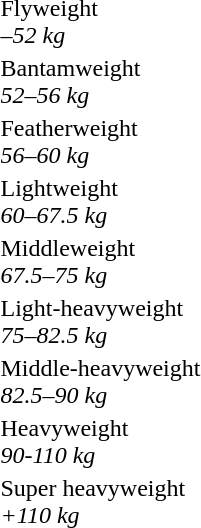<table>
<tr>
<td>Flyweight<br><span><em>–52 kg</em></span></td>
<td></td>
<td></td>
<td></td>
</tr>
<tr>
<td>Bantamweight<br><span><em>52–56 kg</em></span></td>
<td></td>
<td></td>
<td></td>
</tr>
<tr>
<td>Featherweight<br><span><em>56–60 kg</em></span></td>
<td></td>
<td></td>
<td></td>
</tr>
<tr>
<td>Lightweight<br><span><em>60–67.5 kg</em></span></td>
<td></td>
<td></td>
<td></td>
</tr>
<tr>
<td>Middleweight<br><span><em>67.5–75 kg</em></span></td>
<td></td>
<td></td>
<td></td>
</tr>
<tr>
<td>Light-heavyweight<br><span><em>75–82.5 kg</em></span></td>
<td></td>
<td></td>
<td></td>
</tr>
<tr>
<td>Middle-heavyweight<br><span><em>82.5–90 kg</em></span></td>
<td></td>
<td></td>
<td></td>
</tr>
<tr>
<td>Heavyweight<br><span><em>90-110 kg</em></span></td>
<td></td>
<td></td>
<td></td>
</tr>
<tr>
<td>Super heavyweight<br><span><em>+110 kg</em></span></td>
<td></td>
<td></td>
<td></td>
</tr>
</table>
